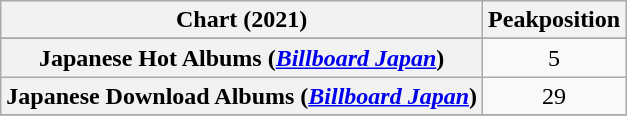<table class="wikitable sortable plainrowheaders" style="text-align:center">
<tr>
<th scope="col">Chart (2021)</th>
<th scope="col">Peakposition</th>
</tr>
<tr>
</tr>
<tr>
<th scope="row">Japanese Hot Albums (<em><a href='#'>Billboard Japan</a></em>)</th>
<td>5</td>
</tr>
<tr>
<th scope="row">Japanese Download Albums (<em><a href='#'>Billboard Japan</a></em>)</th>
<td>29</td>
</tr>
<tr>
</tr>
</table>
